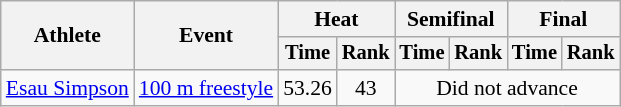<table class=wikitable style="font-size:90%">
<tr>
<th rowspan="2">Athlete</th>
<th rowspan="2">Event</th>
<th colspan="2">Heat</th>
<th colspan="2">Semifinal</th>
<th colspan="2">Final</th>
</tr>
<tr style="font-size:95%">
<th>Time</th>
<th>Rank</th>
<th>Time</th>
<th>Rank</th>
<th>Time</th>
<th>Rank</th>
</tr>
<tr align=center>
<td align=left><a href='#'>Esau Simpson</a></td>
<td align=left><a href='#'>100 m freestyle</a></td>
<td>53.26</td>
<td>43</td>
<td colspan=4>Did not advance</td>
</tr>
</table>
